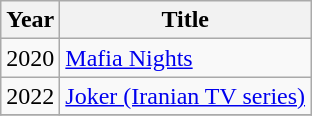<table class="wikitable sortable">
<tr>
<th>Year</th>
<th>Title</th>
</tr>
<tr>
<td>2020</td>
<td><a href='#'>Mafia Nights</a></td>
</tr>
<tr>
<td>2022</td>
<td><a href='#'>Joker (Iranian TV series)</a></td>
</tr>
<tr>
</tr>
</table>
